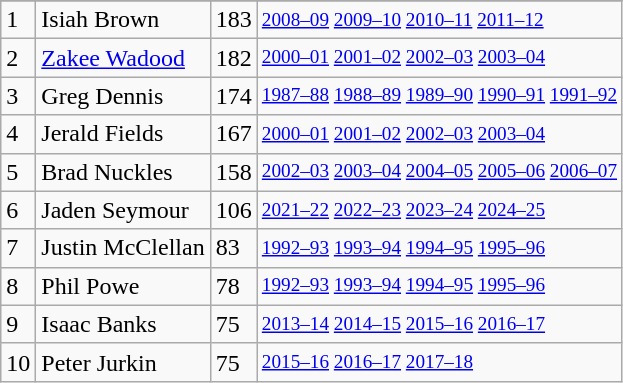<table class="wikitable">
<tr>
</tr>
<tr>
<td>1</td>
<td>Isiah Brown</td>
<td>183</td>
<td style="font-size:80%;"><a href='#'>2008–09</a> <a href='#'>2009–10</a> <a href='#'>2010–11</a> <a href='#'>2011–12</a></td>
</tr>
<tr>
<td>2</td>
<td><a href='#'>Zakee Wadood</a></td>
<td>182</td>
<td style="font-size:80%;"><a href='#'>2000–01</a> <a href='#'>2001–02</a> <a href='#'>2002–03</a> <a href='#'>2003–04</a></td>
</tr>
<tr>
<td>3</td>
<td>Greg Dennis</td>
<td>174</td>
<td style="font-size:80%;"><a href='#'>1987–88</a> <a href='#'>1988–89</a> <a href='#'>1989–90</a> <a href='#'>1990–91</a> <a href='#'>1991–92</a></td>
</tr>
<tr>
<td>4</td>
<td>Jerald Fields</td>
<td>167</td>
<td style="font-size:80%;"><a href='#'>2000–01</a> <a href='#'>2001–02</a> <a href='#'>2002–03</a> <a href='#'>2003–04</a></td>
</tr>
<tr>
<td>5</td>
<td>Brad Nuckles</td>
<td>158</td>
<td style="font-size:80%;"><a href='#'>2002–03</a> <a href='#'>2003–04</a> <a href='#'>2004–05</a> <a href='#'>2005–06</a> <a href='#'>2006–07</a></td>
</tr>
<tr>
<td>6</td>
<td>Jaden Seymour</td>
<td>106</td>
<td style="font-size:80%;"><a href='#'>2021–22</a> <a href='#'>2022–23</a> <a href='#'>2023–24</a> <a href='#'>2024–25</a></td>
</tr>
<tr>
<td>7</td>
<td>Justin McClellan</td>
<td>83</td>
<td style="font-size:80%;"><a href='#'>1992–93</a> <a href='#'>1993–94</a> <a href='#'>1994–95</a> <a href='#'>1995–96</a></td>
</tr>
<tr>
<td>8</td>
<td>Phil Powe</td>
<td>78</td>
<td style="font-size:80%;"><a href='#'>1992–93</a> <a href='#'>1993–94</a> <a href='#'>1994–95</a> <a href='#'>1995–96</a></td>
</tr>
<tr>
<td>9</td>
<td>Isaac Banks</td>
<td>75</td>
<td style="font-size:80%;"><a href='#'>2013–14</a> <a href='#'>2014–15</a> <a href='#'>2015–16</a> <a href='#'>2016–17</a></td>
</tr>
<tr>
<td>10</td>
<td>Peter Jurkin</td>
<td>75</td>
<td style="font-size:80%;"><a href='#'>2015–16</a> <a href='#'>2016–17</a> <a href='#'>2017–18</a></td>
</tr>
</table>
